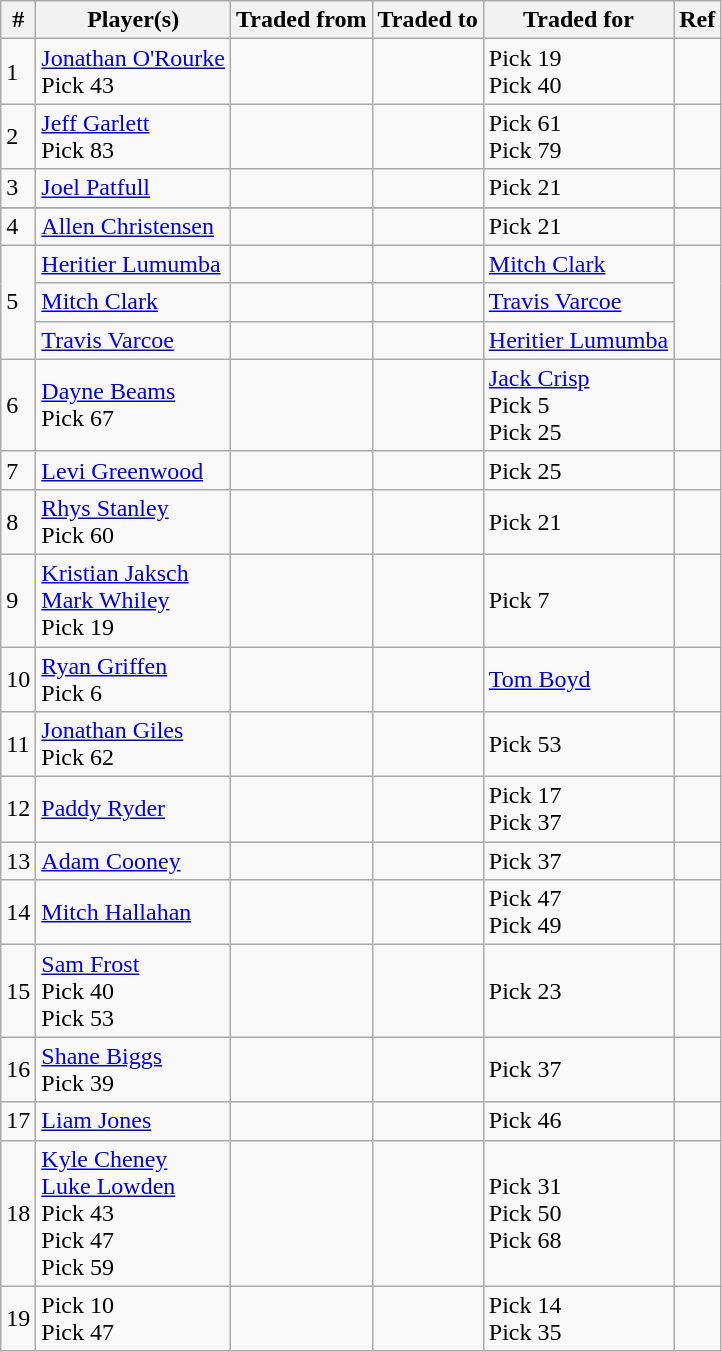<table class="wikitable plainrowheaders sortable">
<tr>
<th>#</th>
<th>Player(s)</th>
<th>Traded from</th>
<th>Traded to</th>
<th>Traded for</th>
<th class="unsortable">Ref</th>
</tr>
<tr>
<td>1</td>
<td><a href='#'>Jonathan O'Rourke</a><br>Pick 43</td>
<td></td>
<td></td>
<td>Pick 19<br>Pick 40</td>
<td></td>
</tr>
<tr>
<td>2</td>
<td><a href='#'>Jeff Garlett</a><br>Pick 83</td>
<td></td>
<td></td>
<td>Pick 61<br>Pick 79</td>
<td></td>
</tr>
<tr>
<td>3</td>
<td><a href='#'>Joel Patfull</a></td>
<td></td>
<td></td>
<td>Pick 21</td>
<td></td>
</tr>
<tr>
</tr>
<tr>
<td>4</td>
<td><a href='#'>Allen Christensen</a></td>
<td></td>
<td></td>
<td>Pick 21</td>
<td></td>
</tr>
<tr>
<td rowspan="3">5</td>
<td><a href='#'>Heritier Lumumba</a></td>
<td></td>
<td></td>
<td><a href='#'>Mitch Clark</a></td>
<td rowspan="3"></td>
</tr>
<tr>
<td><a href='#'>Mitch Clark</a></td>
<td></td>
<td></td>
<td><a href='#'>Travis Varcoe</a></td>
</tr>
<tr>
<td><a href='#'>Travis Varcoe</a></td>
<td></td>
<td></td>
<td><a href='#'>Heritier Lumumba</a></td>
</tr>
<tr>
<td>6</td>
<td><a href='#'>Dayne Beams</a><br>Pick 67</td>
<td></td>
<td></td>
<td><a href='#'>Jack Crisp</a><br>Pick 5<br>Pick 25</td>
<td></td>
</tr>
<tr>
<td>7</td>
<td><a href='#'>Levi Greenwood</a></td>
<td></td>
<td></td>
<td>Pick 25</td>
<td></td>
</tr>
<tr>
<td>8</td>
<td><a href='#'>Rhys Stanley</a><br>Pick 60</td>
<td></td>
<td></td>
<td>Pick 21</td>
<td></td>
</tr>
<tr>
<td>9</td>
<td><a href='#'>Kristian Jaksch</a><br><a href='#'>Mark Whiley</a><br>Pick 19</td>
<td></td>
<td></td>
<td>Pick 7</td>
<td></td>
</tr>
<tr>
<td>10</td>
<td><a href='#'>Ryan Griffen</a><br>Pick 6</td>
<td></td>
<td></td>
<td><a href='#'>Tom Boyd</a></td>
<td></td>
</tr>
<tr>
<td>11</td>
<td><a href='#'>Jonathan Giles</a><br>Pick 62</td>
<td></td>
<td></td>
<td>Pick 53</td>
<td></td>
</tr>
<tr>
<td>12</td>
<td><a href='#'>Paddy Ryder</a></td>
<td></td>
<td></td>
<td>Pick 17<br>Pick 37</td>
<td></td>
</tr>
<tr>
<td>13</td>
<td><a href='#'>Adam Cooney</a></td>
<td></td>
<td></td>
<td>Pick 37</td>
<td></td>
</tr>
<tr>
<td>14</td>
<td><a href='#'>Mitch Hallahan</a></td>
<td></td>
<td></td>
<td>Pick 47<br>Pick 49</td>
<td></td>
</tr>
<tr>
<td>15</td>
<td><a href='#'>Sam Frost</a><br>Pick 40<br>Pick 53</td>
<td></td>
<td></td>
<td>Pick 23</td>
<td></td>
</tr>
<tr>
<td>16</td>
<td><a href='#'>Shane Biggs</a><br>Pick 39</td>
<td></td>
<td></td>
<td>Pick 37</td>
<td></td>
</tr>
<tr>
<td>17</td>
<td><a href='#'>Liam Jones</a></td>
<td></td>
<td></td>
<td>Pick 46</td>
<td></td>
</tr>
<tr>
<td>18</td>
<td><a href='#'>Kyle Cheney</a><br><a href='#'>Luke Lowden</a><br>Pick 43<br>Pick 47<br>Pick 59</td>
<td></td>
<td></td>
<td>Pick 31<br>Pick 50<br>Pick 68</td>
<td></td>
</tr>
<tr>
<td>19</td>
<td>Pick 10<br>Pick 47</td>
<td></td>
<td></td>
<td>Pick 14<br>Pick 35</td>
<td></td>
</tr>
</table>
